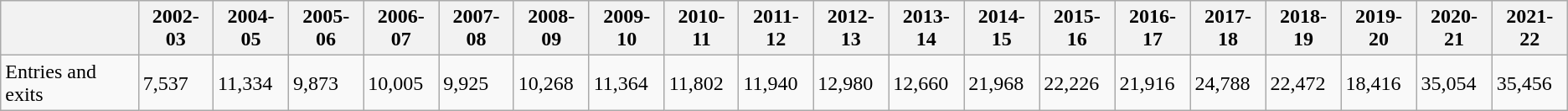<table class="wikitable">
<tr>
<th></th>
<th>2002-03</th>
<th>2004-05</th>
<th>2005-06</th>
<th>2006-07</th>
<th>2007-08</th>
<th>2008-09</th>
<th>2009-10</th>
<th>2010-11</th>
<th>2011-12</th>
<th>2012-13</th>
<th>2013-14</th>
<th>2014-15</th>
<th>2015-16</th>
<th>2016-17</th>
<th>2017-18</th>
<th>2018-19</th>
<th>2019-20</th>
<th>2020-21</th>
<th>2021-22</th>
</tr>
<tr>
<td>Entries and exits</td>
<td>7,537</td>
<td>11,334</td>
<td>9,873</td>
<td>10,005</td>
<td>9,925</td>
<td>10,268</td>
<td>11,364</td>
<td>11,802</td>
<td>11,940</td>
<td>12,980</td>
<td>12,660</td>
<td>21,968</td>
<td>22,226</td>
<td>21,916</td>
<td>24,788</td>
<td>22,472</td>
<td>18,416</td>
<td>35,054</td>
<td>35,456</td>
</tr>
</table>
